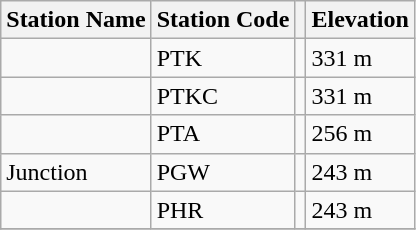<table class="wikitable sortable">
<tr>
<th>Station Name</th>
<th>Station Code</th>
<th></th>
<th>Elevation</th>
</tr>
<tr>
<td></td>
<td>PTK</td>
<td></td>
<td>331 m</td>
</tr>
<tr>
<td></td>
<td>PTKC</td>
<td></td>
<td>331 m</td>
</tr>
<tr>
<td></td>
<td>PTA</td>
<td></td>
<td>256 m</td>
</tr>
<tr>
<td> Junction</td>
<td>PGW</td>
<td></td>
<td>243 m</td>
</tr>
<tr>
<td></td>
<td>PHR</td>
<td></td>
<td>243 m</td>
</tr>
<tr>
</tr>
</table>
